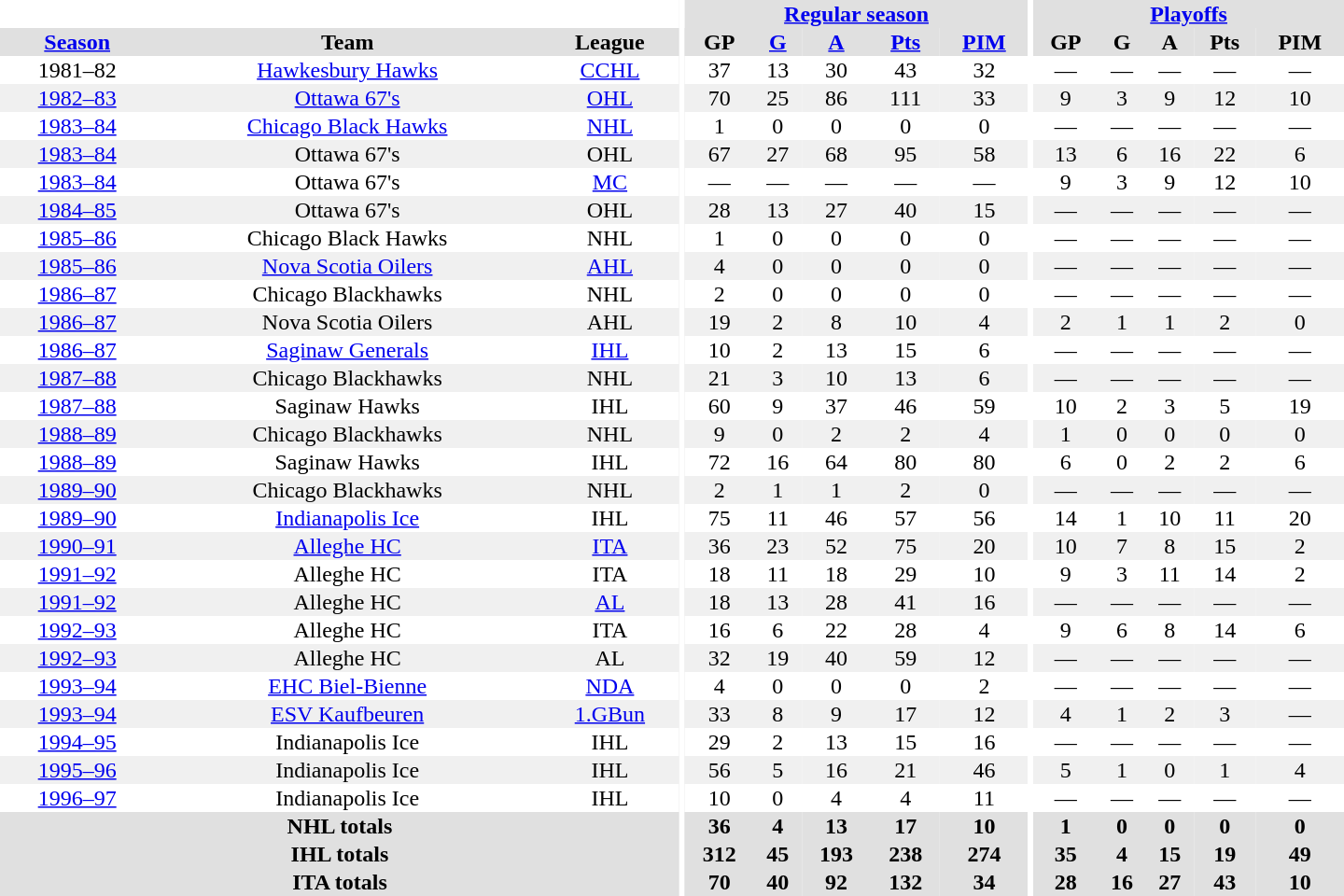<table border="0" cellpadding="1" cellspacing="0" style="text-align:center; width:60em;">
<tr bgcolor="#e0e0e0">
<th colspan="3" bgcolor="#ffffff"></th>
<th rowspan="99" bgcolor="#ffffff"></th>
<th colspan="5"><a href='#'>Regular season</a></th>
<th rowspan="99" bgcolor="#ffffff"></th>
<th colspan="5"><a href='#'>Playoffs</a></th>
</tr>
<tr bgcolor="#e0e0e0">
<th><a href='#'>Season</a></th>
<th>Team</th>
<th>League</th>
<th>GP</th>
<th><a href='#'>G</a></th>
<th><a href='#'>A</a></th>
<th><a href='#'>Pts</a></th>
<th><a href='#'>PIM</a></th>
<th>GP</th>
<th>G</th>
<th>A</th>
<th>Pts</th>
<th>PIM</th>
</tr>
<tr>
<td>1981–82</td>
<td><a href='#'>Hawkesbury Hawks</a></td>
<td><a href='#'>CCHL</a></td>
<td>37</td>
<td>13</td>
<td>30</td>
<td>43</td>
<td>32</td>
<td>—</td>
<td>—</td>
<td>—</td>
<td>—</td>
<td>—</td>
</tr>
<tr bgcolor="#f0f0f0">
<td><a href='#'>1982–83</a></td>
<td><a href='#'>Ottawa 67's</a></td>
<td><a href='#'>OHL</a></td>
<td>70</td>
<td>25</td>
<td>86</td>
<td>111</td>
<td>33</td>
<td>9</td>
<td>3</td>
<td>9</td>
<td>12</td>
<td>10</td>
</tr>
<tr>
<td><a href='#'>1983–84</a></td>
<td><a href='#'>Chicago Black Hawks</a></td>
<td><a href='#'>NHL</a></td>
<td>1</td>
<td>0</td>
<td>0</td>
<td>0</td>
<td>0</td>
<td>—</td>
<td>—</td>
<td>—</td>
<td>—</td>
<td>—</td>
</tr>
<tr bgcolor="#f0f0f0">
<td><a href='#'>1983–84</a></td>
<td>Ottawa 67's</td>
<td>OHL</td>
<td>67</td>
<td>27</td>
<td>68</td>
<td>95</td>
<td>58</td>
<td>13</td>
<td>6</td>
<td>16</td>
<td>22</td>
<td>6</td>
</tr>
<tr>
<td><a href='#'>1983–84</a></td>
<td>Ottawa 67's</td>
<td><a href='#'>MC</a></td>
<td>—</td>
<td>—</td>
<td>—</td>
<td>—</td>
<td>—</td>
<td>9</td>
<td>3</td>
<td>9</td>
<td>12</td>
<td>10</td>
</tr>
<tr bgcolor="#f0f0f0">
<td><a href='#'>1984–85</a></td>
<td>Ottawa 67's</td>
<td>OHL</td>
<td>28</td>
<td>13</td>
<td>27</td>
<td>40</td>
<td>15</td>
<td>—</td>
<td>—</td>
<td>—</td>
<td>—</td>
<td>—</td>
</tr>
<tr>
<td><a href='#'>1985–86</a></td>
<td>Chicago Black Hawks</td>
<td>NHL</td>
<td>1</td>
<td>0</td>
<td>0</td>
<td>0</td>
<td>0</td>
<td>—</td>
<td>—</td>
<td>—</td>
<td>—</td>
<td>—</td>
</tr>
<tr bgcolor="#f0f0f0">
<td><a href='#'>1985–86</a></td>
<td><a href='#'>Nova Scotia Oilers</a></td>
<td><a href='#'>AHL</a></td>
<td>4</td>
<td>0</td>
<td>0</td>
<td>0</td>
<td>0</td>
<td>—</td>
<td>—</td>
<td>—</td>
<td>—</td>
<td>—</td>
</tr>
<tr>
<td><a href='#'>1986–87</a></td>
<td>Chicago Blackhawks</td>
<td>NHL</td>
<td>2</td>
<td>0</td>
<td>0</td>
<td>0</td>
<td>0</td>
<td>—</td>
<td>—</td>
<td>—</td>
<td>—</td>
<td>—</td>
</tr>
<tr bgcolor="#f0f0f0">
<td><a href='#'>1986–87</a></td>
<td>Nova Scotia Oilers</td>
<td>AHL</td>
<td>19</td>
<td>2</td>
<td>8</td>
<td>10</td>
<td>4</td>
<td>2</td>
<td>1</td>
<td>1</td>
<td>2</td>
<td>0</td>
</tr>
<tr>
<td><a href='#'>1986–87</a></td>
<td><a href='#'>Saginaw Generals</a></td>
<td><a href='#'>IHL</a></td>
<td>10</td>
<td>2</td>
<td>13</td>
<td>15</td>
<td>6</td>
<td>—</td>
<td>—</td>
<td>—</td>
<td>—</td>
<td>—</td>
</tr>
<tr bgcolor="#f0f0f0">
<td><a href='#'>1987–88</a></td>
<td>Chicago Blackhawks</td>
<td>NHL</td>
<td>21</td>
<td>3</td>
<td>10</td>
<td>13</td>
<td>6</td>
<td>—</td>
<td>—</td>
<td>—</td>
<td>—</td>
<td>—</td>
</tr>
<tr>
<td><a href='#'>1987–88</a></td>
<td>Saginaw Hawks</td>
<td>IHL</td>
<td>60</td>
<td>9</td>
<td>37</td>
<td>46</td>
<td>59</td>
<td>10</td>
<td>2</td>
<td>3</td>
<td>5</td>
<td>19</td>
</tr>
<tr bgcolor="#f0f0f0">
<td><a href='#'>1988–89</a></td>
<td>Chicago Blackhawks</td>
<td>NHL</td>
<td>9</td>
<td>0</td>
<td>2</td>
<td>2</td>
<td>4</td>
<td>1</td>
<td>0</td>
<td>0</td>
<td>0</td>
<td>0</td>
</tr>
<tr>
<td><a href='#'>1988–89</a></td>
<td>Saginaw Hawks</td>
<td>IHL</td>
<td>72</td>
<td>16</td>
<td>64</td>
<td>80</td>
<td>80</td>
<td>6</td>
<td>0</td>
<td>2</td>
<td>2</td>
<td>6</td>
</tr>
<tr bgcolor="#f0f0f0">
<td><a href='#'>1989–90</a></td>
<td>Chicago Blackhawks</td>
<td>NHL</td>
<td>2</td>
<td>1</td>
<td>1</td>
<td>2</td>
<td>0</td>
<td>—</td>
<td>—</td>
<td>—</td>
<td>—</td>
<td>—</td>
</tr>
<tr>
<td><a href='#'>1989–90</a></td>
<td><a href='#'>Indianapolis Ice</a></td>
<td>IHL</td>
<td>75</td>
<td>11</td>
<td>46</td>
<td>57</td>
<td>56</td>
<td>14</td>
<td>1</td>
<td>10</td>
<td>11</td>
<td>20</td>
</tr>
<tr bgcolor="#f0f0f0">
<td><a href='#'>1990–91</a></td>
<td><a href='#'>Alleghe HC</a></td>
<td><a href='#'>ITA</a></td>
<td>36</td>
<td>23</td>
<td>52</td>
<td>75</td>
<td>20</td>
<td>10</td>
<td>7</td>
<td>8</td>
<td>15</td>
<td>2</td>
</tr>
<tr>
<td><a href='#'>1991–92</a></td>
<td>Alleghe HC</td>
<td>ITA</td>
<td>18</td>
<td>11</td>
<td>18</td>
<td>29</td>
<td>10</td>
<td>9</td>
<td>3</td>
<td>11</td>
<td>14</td>
<td>2</td>
</tr>
<tr bgcolor="#f0f0f0">
<td><a href='#'>1991–92</a></td>
<td>Alleghe HC</td>
<td><a href='#'>AL</a></td>
<td>18</td>
<td>13</td>
<td>28</td>
<td>41</td>
<td>16</td>
<td>—</td>
<td>—</td>
<td>—</td>
<td>—</td>
<td>—</td>
</tr>
<tr>
<td><a href='#'>1992–93</a></td>
<td>Alleghe HC</td>
<td>ITA</td>
<td>16</td>
<td>6</td>
<td>22</td>
<td>28</td>
<td>4</td>
<td>9</td>
<td>6</td>
<td>8</td>
<td>14</td>
<td>6</td>
</tr>
<tr bgcolor="#f0f0f0">
<td><a href='#'>1992–93</a></td>
<td>Alleghe HC</td>
<td>AL</td>
<td>32</td>
<td>19</td>
<td>40</td>
<td>59</td>
<td>12</td>
<td>—</td>
<td>—</td>
<td>—</td>
<td>—</td>
<td>—</td>
</tr>
<tr>
<td><a href='#'>1993–94</a></td>
<td><a href='#'>EHC Biel-Bienne</a></td>
<td><a href='#'>NDA</a></td>
<td>4</td>
<td>0</td>
<td>0</td>
<td>0</td>
<td>2</td>
<td>—</td>
<td>—</td>
<td>—</td>
<td>—</td>
<td>—</td>
</tr>
<tr bgcolor="#f0f0f0">
<td><a href='#'>1993–94</a></td>
<td><a href='#'>ESV Kaufbeuren</a></td>
<td><a href='#'>1.GBun</a></td>
<td>33</td>
<td>8</td>
<td>9</td>
<td>17</td>
<td>12</td>
<td>4</td>
<td>1</td>
<td>2</td>
<td>3</td>
<td>—</td>
</tr>
<tr>
<td><a href='#'>1994–95</a></td>
<td>Indianapolis Ice</td>
<td>IHL</td>
<td>29</td>
<td>2</td>
<td>13</td>
<td>15</td>
<td>16</td>
<td>—</td>
<td>—</td>
<td>—</td>
<td>—</td>
<td>—</td>
</tr>
<tr bgcolor="#f0f0f0">
<td><a href='#'>1995–96</a></td>
<td>Indianapolis Ice</td>
<td>IHL</td>
<td>56</td>
<td>5</td>
<td>16</td>
<td>21</td>
<td>46</td>
<td>5</td>
<td>1</td>
<td>0</td>
<td>1</td>
<td>4</td>
</tr>
<tr>
<td><a href='#'>1996–97</a></td>
<td>Indianapolis Ice</td>
<td>IHL</td>
<td>10</td>
<td>0</td>
<td>4</td>
<td>4</td>
<td>11</td>
<td>—</td>
<td>—</td>
<td>—</td>
<td>—</td>
<td>—</td>
</tr>
<tr bgcolor="#e0e0e0">
<th colspan="3">NHL totals</th>
<th>36</th>
<th>4</th>
<th>13</th>
<th>17</th>
<th>10</th>
<th>1</th>
<th>0</th>
<th>0</th>
<th>0</th>
<th>0</th>
</tr>
<tr bgcolor="#e0e0e0">
<th colspan="3">IHL totals</th>
<th>312</th>
<th>45</th>
<th>193</th>
<th>238</th>
<th>274</th>
<th>35</th>
<th>4</th>
<th>15</th>
<th>19</th>
<th>49</th>
</tr>
<tr bgcolor="#e0e0e0">
<th colspan="3">ITA totals</th>
<th>70</th>
<th>40</th>
<th>92</th>
<th>132</th>
<th>34</th>
<th>28</th>
<th>16</th>
<th>27</th>
<th>43</th>
<th>10</th>
</tr>
</table>
